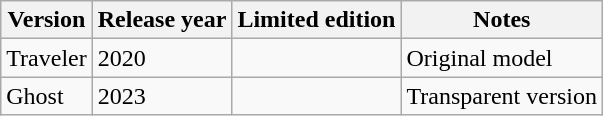<table class="wikitable sortable">
<tr>
<th>Version</th>
<th>Release year</th>
<th>Limited edition</th>
<th>Notes</th>
</tr>
<tr>
<td>Traveler</td>
<td>2020</td>
<td></td>
<td>Original model</td>
</tr>
<tr>
<td>Ghost</td>
<td>2023</td>
<td></td>
<td>Transparent version</td>
</tr>
</table>
